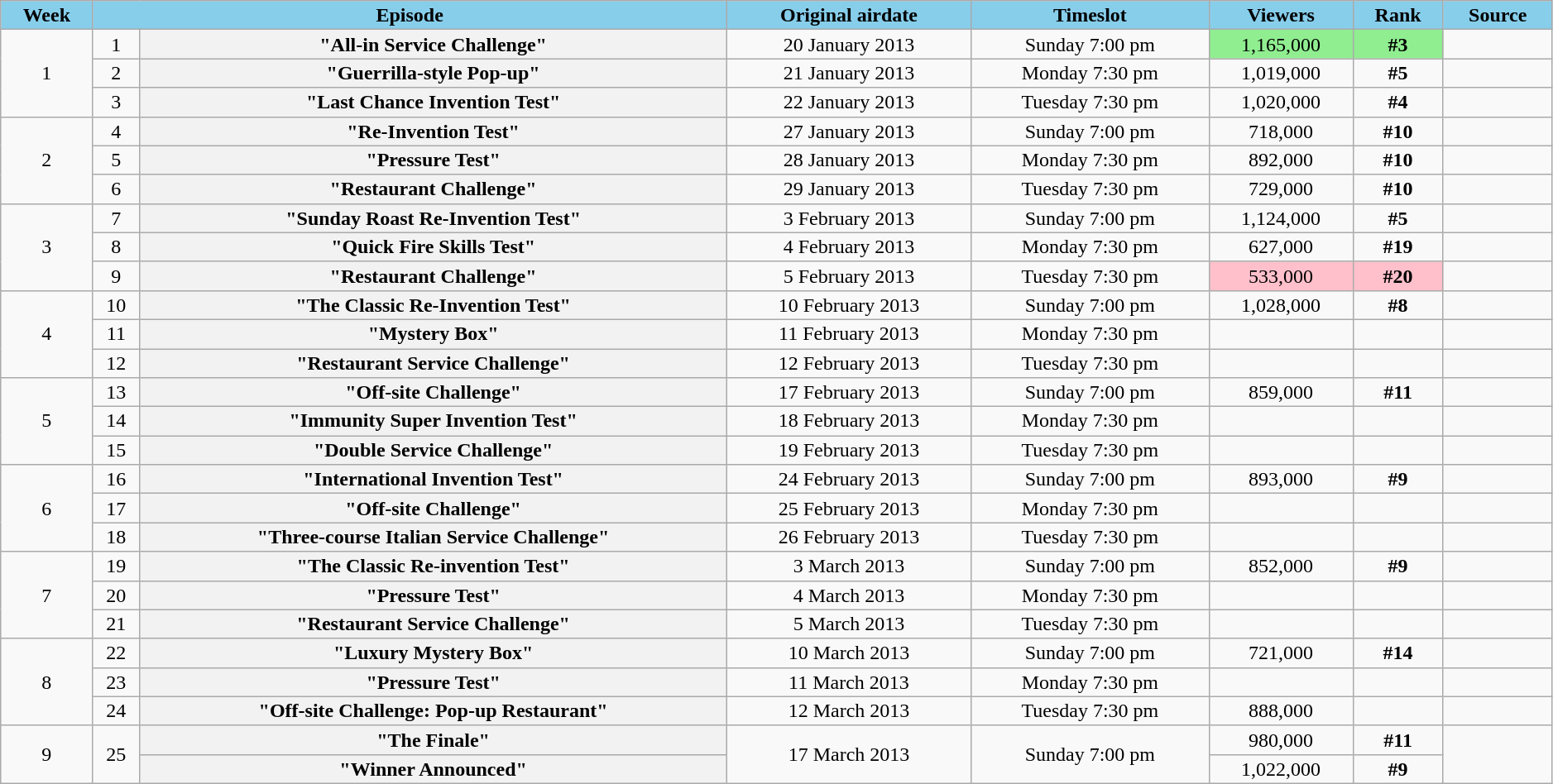<table class="wikitable plainrowheaders" style="text-align:center; line-height:16px; width:99%;">
<tr>
<th scope="col" style="background:skyblue">Week</th>
<th scope="col" style="background:skyblue" colspan="2">Episode</th>
<th scope="col" style="background:skyblue">Original airdate</th>
<th scope="col" style="background:skyblue">Timeslot</th>
<th scope="col" style="background:skyblue">Viewers<br><small></small></th>
<th scope="col" style="background:skyblue">Rank<br><small></small></th>
<th scope="col" style="background:skyblue" width:05%;">Source</th>
</tr>
<tr>
<td rowspan="3">1</td>
<td>1</td>
<th scope="row" style="text-align:center">"All-in Service Challenge"</th>
<td scope="row" style="text-align:center">20 January 2013</td>
<td>Sunday 7:00 pm</td>
<td style="background:#90EE90">1,165,000</td>
<td style="background:#90EE90"><strong>#3</strong></td>
<td></td>
</tr>
<tr>
<td>2</td>
<th scope="row" style="text-align:center">"Guerrilla-style Pop-up"</th>
<td scope="row" style="text-align:center">21 January 2013</td>
<td>Monday 7:30 pm</td>
<td>1,019,000</td>
<td><strong>#5</strong></td>
<td></td>
</tr>
<tr>
<td>3</td>
<th scope="row" style="text-align:center">"Last Chance Invention Test"</th>
<td scope="row" style="text-align:center">22 January 2013</td>
<td>Tuesday 7:30 pm</td>
<td>1,020,000</td>
<td><strong>#4</strong></td>
<td></td>
</tr>
<tr>
<td rowspan="3">2</td>
<td>4</td>
<th scope="row" style="text-align:center">"Re-Invention Test"</th>
<td scope="row" style="text-align:center">27 January 2013</td>
<td>Sunday 7:00 pm</td>
<td>718,000</td>
<td><strong>#10</strong></td>
<td></td>
</tr>
<tr>
<td>5</td>
<th scope="row" style="text-align:center">"Pressure Test"</th>
<td scope="row" style="text-align:center">28 January 2013</td>
<td>Monday 7:30 pm</td>
<td>892,000</td>
<td><strong>#10</strong></td>
<td></td>
</tr>
<tr>
<td>6</td>
<th scope="row" style="text-align:center">"Restaurant Challenge"</th>
<td scope="row" style="text-align:center">29 January 2013</td>
<td>Tuesday 7:30 pm</td>
<td>729,000</td>
<td><strong>#10</strong></td>
<td></td>
</tr>
<tr>
<td rowspan="3">3</td>
<td>7</td>
<th scope="row" style="text-align:center">"Sunday Roast Re-Invention Test"</th>
<td scope="row" style="text-align:center">3 February 2013</td>
<td>Sunday 7:00 pm</td>
<td>1,124,000</td>
<td><strong>#5</strong></td>
<td></td>
</tr>
<tr>
<td>8</td>
<th scope="row" style="text-align:center">"Quick Fire Skills Test"</th>
<td scope="row" style="text-align:center">4 February 2013</td>
<td>Monday 7:30 pm</td>
<td>627,000</td>
<td><strong>#19</strong></td>
<td></td>
</tr>
<tr>
<td>9</td>
<th scope="row" style="text-align:center">"Restaurant Challenge"</th>
<td scope="row" style="text-align:center">5 February 2013</td>
<td>Tuesday 7:30 pm</td>
<td style="background:#FFC0CB">533,000</td>
<td style="background:#FFC0CB"><strong>#20</strong></td>
<td></td>
</tr>
<tr>
<td rowspan="3">4</td>
<td>10</td>
<th scope="row" style="text-align:center">"The Classic Re-Invention Test"</th>
<td scope="row" style="text-align:center">10 February 2013</td>
<td>Sunday 7:00 pm</td>
<td>1,028,000</td>
<td><strong>#8</strong></td>
<td></td>
</tr>
<tr>
<td>11</td>
<th scope="row" style="text-align:center">"Mystery Box"</th>
<td scope="row" style="text-align:center">11 February 2013</td>
<td>Monday 7:30 pm</td>
<td></td>
<td></td>
<td></td>
</tr>
<tr>
<td>12</td>
<th scope="row" style="text-align:center">"Restaurant Service Challenge"</th>
<td scope="row" style="text-align:center">12 February 2013</td>
<td>Tuesday 7:30 pm</td>
<td></td>
<td></td>
<td></td>
</tr>
<tr>
<td rowspan="3">5</td>
<td>13</td>
<th scope="row" style="text-align:center">"Off-site Challenge"</th>
<td scope="row" style="text-align:center">17 February 2013</td>
<td>Sunday 7:00 pm</td>
<td>859,000</td>
<td><strong>#11</strong></td>
<td></td>
</tr>
<tr>
<td>14</td>
<th scope="row" style="text-align:center">"Immunity Super Invention Test"</th>
<td scope="row" style="text-align:center">18 February 2013</td>
<td>Monday 7:30 pm</td>
<td></td>
<td></td>
<td></td>
</tr>
<tr>
<td>15</td>
<th scope="row" style="text-align:center">"Double Service Challenge"</th>
<td scope="row" style="text-align:center">19 February 2013</td>
<td>Tuesday 7:30 pm</td>
<td></td>
<td></td>
<td></td>
</tr>
<tr>
<td rowspan="3">6</td>
<td>16</td>
<th scope="row" style="text-align:center">"International Invention Test"</th>
<td scope="row" style="text-align:center">24 February 2013</td>
<td>Sunday 7:00 pm</td>
<td>893,000</td>
<td><strong>#9</strong></td>
<td></td>
</tr>
<tr>
<td>17</td>
<th scope="row" style="text-align:center">"Off-site Challenge"</th>
<td scope="row" style="text-align:center">25 February 2013</td>
<td>Monday 7:30 pm</td>
<td></td>
<td></td>
<td></td>
</tr>
<tr>
<td>18</td>
<th scope="row" style="text-align:center">"Three-course Italian Service Challenge"</th>
<td scope="row" style="text-align:center">26 February 2013</td>
<td>Tuesday 7:30 pm</td>
<td></td>
<td></td>
<td></td>
</tr>
<tr>
<td rowspan="3">7</td>
<td>19</td>
<th scope="row" style="text-align:center">"The Classic Re-invention Test"</th>
<td scope="row" style="text-align:center">3 March 2013</td>
<td>Sunday 7:00 pm</td>
<td>852,000</td>
<td><strong>#9</strong></td>
<td></td>
</tr>
<tr>
<td>20</td>
<th scope="row" style="text-align:center">"Pressure Test"</th>
<td scope="row" style="text-align:center">4 March 2013</td>
<td>Monday 7:30 pm</td>
<td></td>
<td></td>
<td></td>
</tr>
<tr>
<td>21</td>
<th scope="row" style="text-align:center">"Restaurant Service Challenge"</th>
<td scope="row" style="text-align:center">5 March 2013</td>
<td>Tuesday 7:30 pm</td>
<td></td>
<td></td>
<td></td>
</tr>
<tr>
<td rowspan="3">8</td>
<td>22</td>
<th scope="row" style="text-align:center">"Luxury Mystery Box"</th>
<td scope="row" style="text-align:center">10 March 2013</td>
<td>Sunday 7:00 pm</td>
<td>721,000</td>
<td><strong>#14</strong></td>
<td></td>
</tr>
<tr>
<td>23</td>
<th scope="row" style="text-align:center">"Pressure Test"</th>
<td scope="row" style="text-align:center">11 March 2013</td>
<td>Monday 7:30 pm</td>
<td></td>
<td></td>
<td></td>
</tr>
<tr>
<td>24</td>
<th scope="row" style="text-align:center">"Off-site Challenge: Pop-up Restaurant"</th>
<td scope="row" style="text-align:center">12 March 2013</td>
<td>Tuesday 7:30 pm</td>
<td>888,000</td>
<td></td>
<td></td>
</tr>
<tr>
<td rowspan="2">9</td>
<td rowspan="2">25</td>
<th scope="row" style="text-align:center">"The Finale"</th>
<td scope="row" style="text-align:center" rowspan="2">17 March 2013</td>
<td rowspan="2">Sunday 7:00 pm</td>
<td>980,000</td>
<td><strong>#11</strong></td>
<td rowspan="2"></td>
</tr>
<tr>
<th scope="row" style="text-align:center">"Winner Announced"</th>
<td>1,022,000</td>
<td><strong>#9</strong></td>
</tr>
</table>
